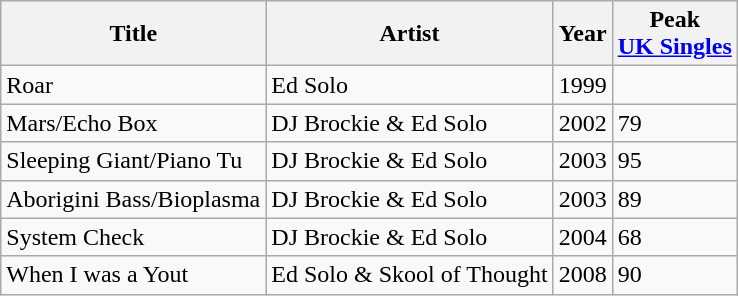<table class="wikitable sortable">
<tr>
<th>Title</th>
<th>Artist</th>
<th>Year</th>
<th>Peak <br><a href='#'>UK Singles</a></th>
</tr>
<tr>
<td>Roar</td>
<td>Ed Solo</td>
<td>1999</td>
<td></td>
</tr>
<tr>
<td>Mars/Echo Box</td>
<td>DJ Brockie & Ed Solo</td>
<td>2002</td>
<td>79</td>
</tr>
<tr>
<td>Sleeping Giant/Piano Tu</td>
<td>DJ Brockie & Ed Solo</td>
<td>2003</td>
<td>95</td>
</tr>
<tr>
<td>Aborigini Bass/Bioplasma</td>
<td>DJ Brockie & Ed Solo</td>
<td>2003</td>
<td>89</td>
</tr>
<tr>
<td>System Check</td>
<td>DJ Brockie & Ed Solo</td>
<td>2004</td>
<td>68</td>
</tr>
<tr>
<td>When I was a Yout</td>
<td>Ed Solo & Skool of Thought</td>
<td>2008</td>
<td>90</td>
</tr>
</table>
